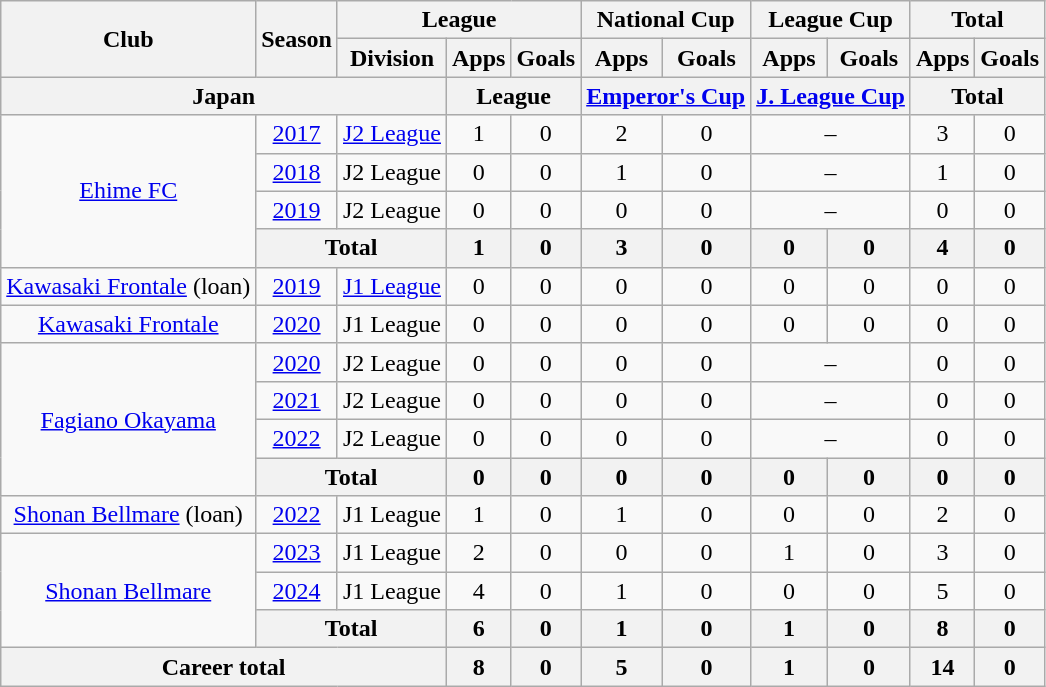<table class="wikitable" style="text-align:center">
<tr>
<th rowspan=2>Club</th>
<th rowspan=2>Season</th>
<th colspan=3>League</th>
<th colspan=2>National Cup</th>
<th colspan=2>League Cup</th>
<th colspan=2>Total</th>
</tr>
<tr>
<th>Division</th>
<th>Apps</th>
<th>Goals</th>
<th>Apps</th>
<th>Goals</th>
<th>Apps</th>
<th>Goals</th>
<th>Apps</th>
<th>Goals</th>
</tr>
<tr>
<th colspan=3>Japan</th>
<th colspan=2>League</th>
<th colspan=2><a href='#'>Emperor's Cup</a></th>
<th colspan=2><a href='#'>J. League Cup</a></th>
<th colspan=2>Total</th>
</tr>
<tr>
<td rowspan="4"><a href='#'>Ehime FC</a></td>
<td><a href='#'>2017</a></td>
<td><a href='#'>J2 League</a></td>
<td>1</td>
<td>0</td>
<td>2</td>
<td>0</td>
<td colspan="2">–</td>
<td>3</td>
<td>0</td>
</tr>
<tr>
<td><a href='#'>2018</a></td>
<td>J2 League</td>
<td>0</td>
<td>0</td>
<td>1</td>
<td>0</td>
<td colspan="2">–</td>
<td>1</td>
<td>0</td>
</tr>
<tr>
<td><a href='#'>2019</a></td>
<td>J2 League</td>
<td>0</td>
<td>0</td>
<td>0</td>
<td>0</td>
<td colspan="2">–</td>
<td>0</td>
<td>0</td>
</tr>
<tr>
<th colspan="2">Total</th>
<th>1</th>
<th>0</th>
<th>3</th>
<th>0</th>
<th>0</th>
<th>0</th>
<th>4</th>
<th>0</th>
</tr>
<tr>
<td><a href='#'>Kawasaki Frontale</a> (loan)</td>
<td><a href='#'>2019</a></td>
<td><a href='#'>J1 League</a></td>
<td>0</td>
<td>0</td>
<td>0</td>
<td>0</td>
<td>0</td>
<td>0</td>
<td>0</td>
<td>0</td>
</tr>
<tr>
<td><a href='#'>Kawasaki Frontale</a></td>
<td><a href='#'>2020</a></td>
<td>J1 League</td>
<td>0</td>
<td>0</td>
<td>0</td>
<td>0</td>
<td>0</td>
<td>0</td>
<td>0</td>
<td>0</td>
</tr>
<tr>
<td rowspan="4"><a href='#'>Fagiano Okayama</a></td>
<td><a href='#'>2020</a></td>
<td>J2 League</td>
<td>0</td>
<td>0</td>
<td>0</td>
<td>0</td>
<td colspan="2">–</td>
<td>0</td>
<td>0</td>
</tr>
<tr>
<td><a href='#'>2021</a></td>
<td>J2 League</td>
<td>0</td>
<td>0</td>
<td>0</td>
<td>0</td>
<td colspan="2">–</td>
<td>0</td>
<td>0</td>
</tr>
<tr>
<td><a href='#'>2022</a></td>
<td>J2 League</td>
<td>0</td>
<td>0</td>
<td>0</td>
<td>0</td>
<td colspan="2">–</td>
<td>0</td>
<td>0</td>
</tr>
<tr>
<th colspan="2">Total</th>
<th>0</th>
<th>0</th>
<th>0</th>
<th>0</th>
<th>0</th>
<th>0</th>
<th>0</th>
<th>0</th>
</tr>
<tr>
<td><a href='#'>Shonan Bellmare</a> (loan)</td>
<td><a href='#'>2022</a></td>
<td>J1 League</td>
<td>1</td>
<td>0</td>
<td>1</td>
<td>0</td>
<td>0</td>
<td>0</td>
<td>2</td>
<td>0</td>
</tr>
<tr>
<td rowspan="3"><a href='#'>Shonan Bellmare</a></td>
<td><a href='#'>2023</a></td>
<td>J1 League</td>
<td>2</td>
<td>0</td>
<td>0</td>
<td>0</td>
<td>1</td>
<td>0</td>
<td>3</td>
<td>0</td>
</tr>
<tr>
<td><a href='#'>2024</a></td>
<td>J1 League</td>
<td>4</td>
<td>0</td>
<td>1</td>
<td>0</td>
<td>0</td>
<td>0</td>
<td>5</td>
<td>0</td>
</tr>
<tr>
<th colspan="2">Total</th>
<th>6</th>
<th>0</th>
<th>1</th>
<th>0</th>
<th>1</th>
<th>0</th>
<th>8</th>
<th>0</th>
</tr>
<tr>
<th colspan=3>Career total</th>
<th>8</th>
<th>0</th>
<th>5</th>
<th>0</th>
<th>1</th>
<th>0</th>
<th>14</th>
<th>0</th>
</tr>
</table>
